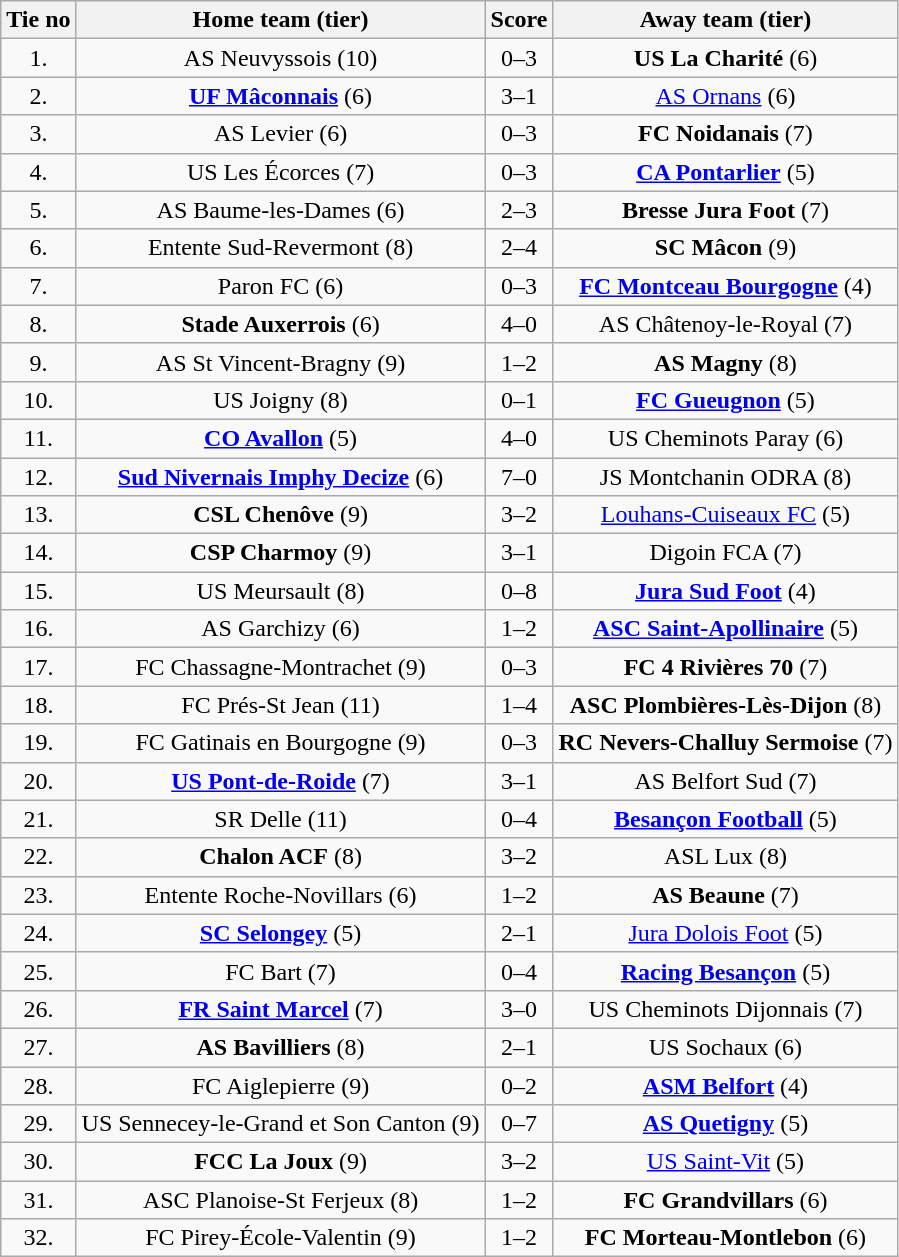<table class="wikitable" style="text-align: center">
<tr>
<th>Tie no</th>
<th>Home team (tier)</th>
<th>Score</th>
<th>Away team (tier)</th>
</tr>
<tr>
<td>1.</td>
<td>AS Neuvyssois (10)</td>
<td>0–3</td>
<td><strong>US La Charité</strong> (6)</td>
</tr>
<tr>
<td>2.</td>
<td><strong><a href='#'>UF Mâconnais</a></strong> (6)</td>
<td>3–1 </td>
<td><a href='#'>AS Ornans</a> (6)</td>
</tr>
<tr>
<td>3.</td>
<td>AS Levier (6)</td>
<td>0–3</td>
<td><strong>FC Noidanais</strong> (7)</td>
</tr>
<tr>
<td>4.</td>
<td>US Les Écorces (7)</td>
<td>0–3</td>
<td><strong><a href='#'>CA Pontarlier</a></strong> (5)</td>
</tr>
<tr>
<td>5.</td>
<td>AS Baume-les-Dames (6)</td>
<td>2–3 </td>
<td><strong>Bresse Jura Foot</strong> (7)</td>
</tr>
<tr>
<td>6.</td>
<td>Entente Sud-Revermont (8)</td>
<td>2–4</td>
<td><strong>SC Mâcon</strong> (9)</td>
</tr>
<tr>
<td>7.</td>
<td>Paron FC (6)</td>
<td>0–3</td>
<td><strong><a href='#'>FC Montceau Bourgogne</a></strong> (4)</td>
</tr>
<tr>
<td>8.</td>
<td><strong>Stade Auxerrois</strong> (6)</td>
<td>4–0</td>
<td>AS Châtenoy-le-Royal (7)</td>
</tr>
<tr>
<td>9.</td>
<td>AS St Vincent-Bragny (9)</td>
<td>1–2 </td>
<td><strong>AS Magny</strong> (8)</td>
</tr>
<tr>
<td>10.</td>
<td>US Joigny (8)</td>
<td>0–1</td>
<td><strong><a href='#'>FC Gueugnon</a></strong> (5)</td>
</tr>
<tr>
<td>11.</td>
<td><strong><a href='#'>CO Avallon</a></strong> (5)</td>
<td>4–0</td>
<td>US Cheminots Paray (6)</td>
</tr>
<tr>
<td>12.</td>
<td><strong><a href='#'>Sud Nivernais Imphy Decize</a></strong> (6)</td>
<td>7–0</td>
<td>JS Montchanin ODRA (8)</td>
</tr>
<tr>
<td>13.</td>
<td><strong>CSL Chenôve</strong> (9)</td>
<td>3–2</td>
<td><a href='#'>Louhans-Cuiseaux FC</a> (5)</td>
</tr>
<tr>
<td>14.</td>
<td><strong>CSP Charmoy</strong> (9)</td>
<td>3–1</td>
<td>Digoin FCA (7)</td>
</tr>
<tr>
<td>15.</td>
<td>US Meursault (8)</td>
<td>0–8</td>
<td><strong><a href='#'>Jura Sud Foot</a></strong> (4)</td>
</tr>
<tr>
<td>16.</td>
<td>AS Garchizy (6)</td>
<td>1–2 </td>
<td><strong><a href='#'>ASC Saint-Apollinaire</a></strong> (5)</td>
</tr>
<tr>
<td>17.</td>
<td>FC Chassagne-Montrachet (9)</td>
<td>0–3</td>
<td><strong>FC 4 Rivières 70</strong> (7)</td>
</tr>
<tr>
<td>18.</td>
<td>FC Prés-St Jean (11)</td>
<td>1–4</td>
<td><strong>ASC Plombières-Lès-Dijon</strong> (8)</td>
</tr>
<tr>
<td>19.</td>
<td>FC Gatinais en Bourgogne (9)</td>
<td>0–3</td>
<td><strong>RC Nevers-Challuy Sermoise</strong> (7)</td>
</tr>
<tr>
<td>20.</td>
<td><strong><a href='#'>US Pont-de-Roide</a></strong> (7)</td>
<td>3–1</td>
<td>AS Belfort Sud (7)</td>
</tr>
<tr>
<td>21.</td>
<td>SR Delle (11)</td>
<td>0–4</td>
<td><strong><a href='#'>Besançon Football</a></strong> (5)</td>
</tr>
<tr>
<td>22.</td>
<td><strong>Chalon ACF</strong> (8)</td>
<td>3–2</td>
<td>ASL Lux (8)</td>
</tr>
<tr>
<td>23.</td>
<td>Entente Roche-Novillars (6)</td>
<td>1–2</td>
<td><strong>AS Beaune</strong> (7)</td>
</tr>
<tr>
<td>24.</td>
<td><strong><a href='#'>SC Selongey</a></strong> (5)</td>
<td>2–1</td>
<td><a href='#'>Jura Dolois Foot</a> (5)</td>
</tr>
<tr>
<td>25.</td>
<td>FC Bart (7)</td>
<td>0–4</td>
<td><strong><a href='#'>Racing Besançon</a></strong> (5)</td>
</tr>
<tr>
<td>26.</td>
<td><strong><a href='#'>FR Saint Marcel</a></strong> (7)</td>
<td>3–0</td>
<td>US Cheminots Dijonnais (7)</td>
</tr>
<tr>
<td>27.</td>
<td><strong>AS Bavilliers</strong> (8)</td>
<td>2–1</td>
<td>US Sochaux (6)</td>
</tr>
<tr>
<td>28.</td>
<td>FC Aiglepierre (9)</td>
<td>0–2</td>
<td><strong><a href='#'>ASM Belfort</a></strong> (4)</td>
</tr>
<tr>
<td>29.</td>
<td>US Sennecey-le-Grand et Son Canton (9)</td>
<td>0–7</td>
<td><strong><a href='#'>AS Quetigny</a></strong> (5)</td>
</tr>
<tr>
<td>30.</td>
<td><strong>FCC La Joux</strong>  (9)</td>
<td>3–2 </td>
<td><a href='#'>US Saint-Vit</a> (5)</td>
</tr>
<tr>
<td>31.</td>
<td>ASC Planoise-St Ferjeux (8)</td>
<td>1–2 </td>
<td><strong>FC Grandvillars</strong> (6)</td>
</tr>
<tr>
<td>32.</td>
<td>FC Pirey-École-Valentin (9)</td>
<td>1–2</td>
<td><strong>FC Morteau-Montlebon</strong> (6)</td>
</tr>
</table>
